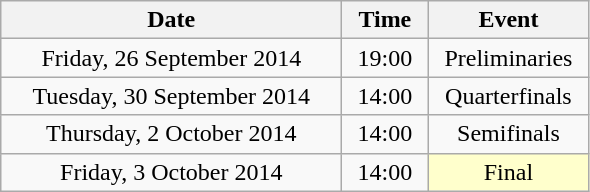<table class = "wikitable" style="text-align:center;">
<tr>
<th width=220>Date</th>
<th width=50>Time</th>
<th width=100>Event</th>
</tr>
<tr>
<td>Friday, 26 September 2014</td>
<td>19:00</td>
<td>Preliminaries</td>
</tr>
<tr>
<td>Tuesday, 30 September 2014</td>
<td>14:00</td>
<td>Quarterfinals</td>
</tr>
<tr>
<td>Thursday, 2 October 2014</td>
<td>14:00</td>
<td>Semifinals</td>
</tr>
<tr>
<td>Friday, 3 October 2014</td>
<td>14:00</td>
<td bgcolor=ffffcc>Final</td>
</tr>
</table>
